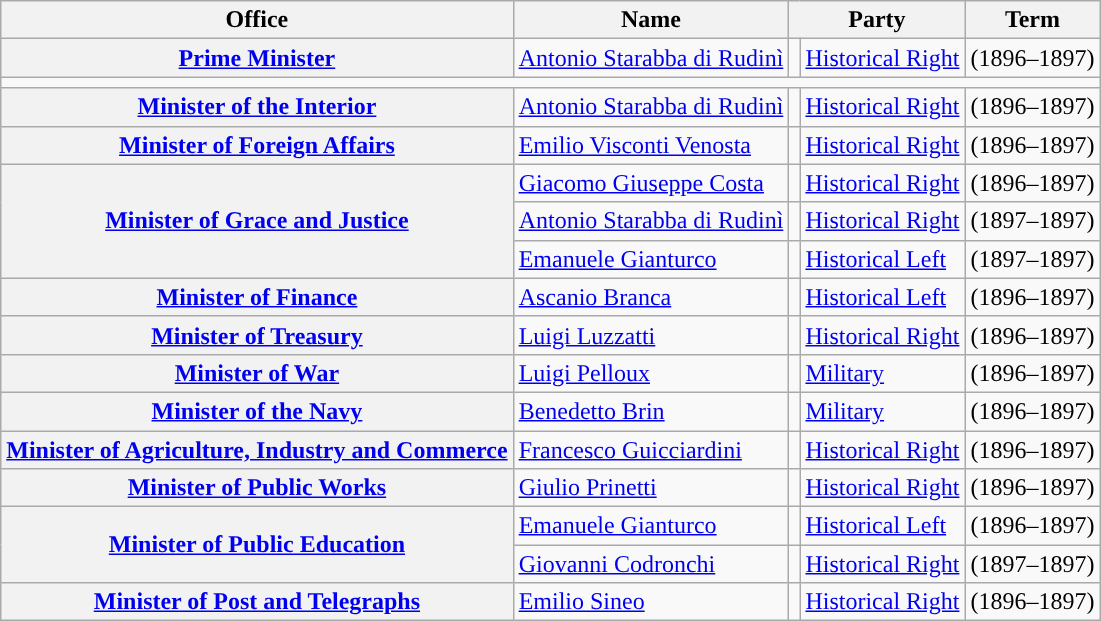<table class="wikitable" style="font-size: 100%;">
<tr>
<th>Office</th>
<th>Name</th>
<th colspan=2>Party</th>
<th>Term</th>
</tr>
<tr>
<th><a href='#'>Prime Minister</a></th>
<td><a href='#'>Antonio Starabba di Rudinì</a></td>
<td style="color:inherit;background:"></td>
<td><a href='#'>Historical Right</a></td>
<td>(1896–1897)</td>
</tr>
<tr>
<td colspan=5></td>
</tr>
<tr>
<th><a href='#'>Minister of the Interior</a></th>
<td><a href='#'>Antonio Starabba di Rudinì</a></td>
<td style="color:inherit;background:"></td>
<td><a href='#'>Historical Right</a></td>
<td>(1896–1897)</td>
</tr>
<tr>
<th><a href='#'>Minister of Foreign Affairs</a></th>
<td><a href='#'>Emilio Visconti Venosta</a></td>
<td style="color:inherit;background:"></td>
<td><a href='#'>Historical Right</a></td>
<td>(1896–1897)</td>
</tr>
<tr>
<th rowspan=3><a href='#'>Minister of Grace and Justice</a></th>
<td><a href='#'>Giacomo Giuseppe Costa</a></td>
<td style="color:inherit;background:"></td>
<td><a href='#'>Historical Right</a></td>
<td>(1896–1897)</td>
</tr>
<tr>
<td><a href='#'>Antonio Starabba di Rudinì</a></td>
<td style="color:inherit;background:"></td>
<td><a href='#'>Historical Right</a></td>
<td>(1897–1897)</td>
</tr>
<tr>
<td><a href='#'>Emanuele Gianturco</a></td>
<td style="color:inherit;background:"></td>
<td><a href='#'>Historical Left</a></td>
<td>(1897–1897)</td>
</tr>
<tr>
<th><a href='#'>Minister of Finance</a></th>
<td><a href='#'>Ascanio Branca</a></td>
<td style="color:inherit;background:"></td>
<td><a href='#'>Historical Left</a></td>
<td>(1896–1897)</td>
</tr>
<tr>
<th><a href='#'>Minister of Treasury</a></th>
<td><a href='#'>Luigi Luzzatti</a></td>
<td style="color:inherit;background:"></td>
<td><a href='#'>Historical Right</a></td>
<td>(1896–1897)</td>
</tr>
<tr>
<th><a href='#'>Minister of War</a></th>
<td><a href='#'>Luigi Pelloux</a></td>
<td style="color:inherit;background:"></td>
<td><a href='#'>Military</a></td>
<td>(1896–1897)</td>
</tr>
<tr>
<th><a href='#'>Minister of the Navy</a></th>
<td><a href='#'>Benedetto Brin</a></td>
<td style="color:inherit;background:"></td>
<td><a href='#'>Military</a></td>
<td>(1896–1897)</td>
</tr>
<tr>
<th><a href='#'>Minister of Agriculture, Industry and Commerce</a></th>
<td><a href='#'>Francesco Guicciardini</a></td>
<td style="color:inherit;background:"></td>
<td><a href='#'>Historical Right</a></td>
<td>(1896–1897)</td>
</tr>
<tr>
<th><a href='#'>Minister of Public Works</a></th>
<td><a href='#'>Giulio Prinetti</a></td>
<td style="color:inherit;background:"></td>
<td><a href='#'>Historical Right</a></td>
<td>(1896–1897)</td>
</tr>
<tr>
<th rowspan=2><a href='#'>Minister of Public Education</a></th>
<td><a href='#'>Emanuele Gianturco</a></td>
<td style="color:inherit;background:"></td>
<td><a href='#'>Historical Left</a></td>
<td>(1896–1897)</td>
</tr>
<tr>
<td><a href='#'>Giovanni Codronchi</a></td>
<td style="color:inherit;background:"></td>
<td><a href='#'>Historical Right</a></td>
<td>(1897–1897)</td>
</tr>
<tr>
<th><a href='#'>Minister of Post and Telegraphs</a></th>
<td><a href='#'>Emilio Sineo</a></td>
<td style="color:inherit;background:"></td>
<td><a href='#'>Historical Right</a></td>
<td>(1896–1897)</td>
</tr>
</table>
